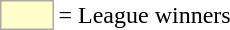<table>
<tr>
<td style="background-color:#ffffcc; border:1px solid #aaaaaa; width:2em;"></td>
<td>= League winners</td>
</tr>
</table>
